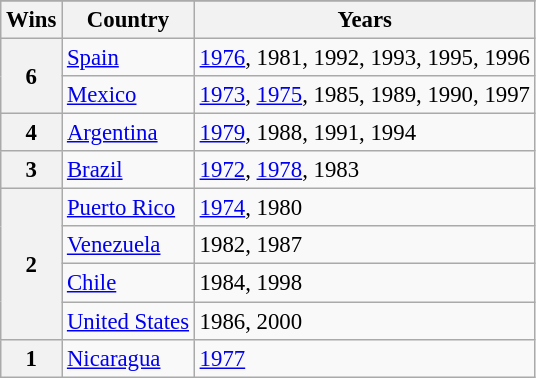<table class="wikitable sortable plainrowheaders" style="font-size:95%">
<tr>
</tr>
<tr>
<th scope="col">Wins</th>
<th scope="col">Country</th>
<th scope="col">Years</th>
</tr>
<tr>
<th scope="row" rowspan="2">6</th>
<td> <a href='#'>Spain</a></td>
<td><a href='#'>1976</a>, 1981, 1992, 1993, 1995, 1996</td>
</tr>
<tr>
<td> <a href='#'>Mexico</a></td>
<td><a href='#'>1973</a>, <a href='#'>1975</a>, 1985, 1989, 1990, 1997</td>
</tr>
<tr>
<th scope="row">4</th>
<td> <a href='#'>Argentina</a></td>
<td><a href='#'>1979</a>, 1988, 1991, 1994</td>
</tr>
<tr>
<th scope="row">3</th>
<td> <a href='#'>Brazil</a></td>
<td><a href='#'>1972</a>, <a href='#'>1978</a>, 1983</td>
</tr>
<tr>
<th scope="row" rowspan="4">2</th>
<td> <a href='#'>Puerto Rico</a></td>
<td><a href='#'>1974</a>, 1980</td>
</tr>
<tr>
<td> <a href='#'>Venezuela</a></td>
<td>1982, 1987</td>
</tr>
<tr>
<td> <a href='#'>Chile</a></td>
<td>1984, 1998</td>
</tr>
<tr>
<td> <a href='#'>United States</a></td>
<td>1986, 2000</td>
</tr>
<tr>
<th scope="row">1</th>
<td> <a href='#'>Nicaragua</a></td>
<td><a href='#'>1977</a></td>
</tr>
</table>
